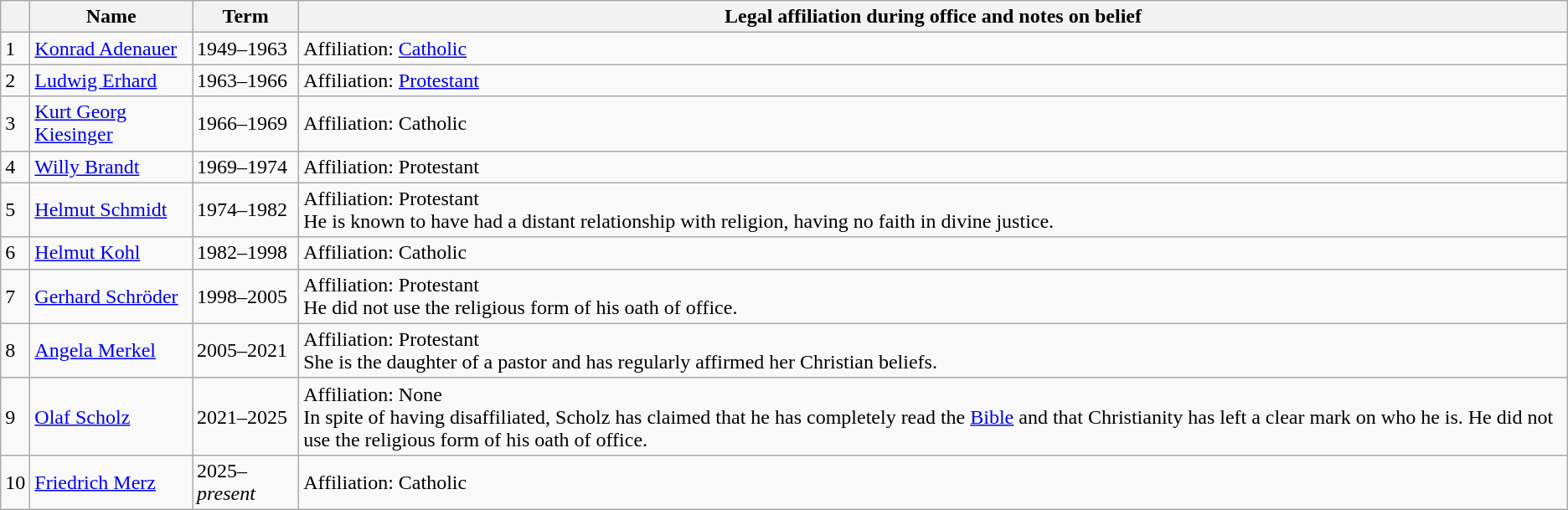<table class="wikitable sortable">
<tr>
<th></th>
<th>Name</th>
<th>Term</th>
<th>Legal affiliation during office and notes on belief</th>
</tr>
<tr>
<td>1</td>
<td><a href='#'>Konrad Adenauer</a></td>
<td>1949–1963</td>
<td>Affiliation: <a href='#'>Catholic</a></td>
</tr>
<tr>
<td>2</td>
<td><a href='#'>Ludwig Erhard</a></td>
<td>1963–1966</td>
<td>Affiliation: <a href='#'>Protestant</a></td>
</tr>
<tr>
<td>3</td>
<td><a href='#'>Kurt Georg Kiesinger</a></td>
<td>1966–1969</td>
<td>Affiliation: Catholic</td>
</tr>
<tr>
<td>4</td>
<td><a href='#'>Willy Brandt</a></td>
<td>1969–1974</td>
<td>Affiliation: Protestant</td>
</tr>
<tr>
<td>5</td>
<td><a href='#'>Helmut Schmidt</a></td>
<td>1974–1982</td>
<td>Affiliation: Protestant<br>He is known to have had a distant relationship with religion, having no faith in divine justice.</td>
</tr>
<tr>
<td>6</td>
<td><a href='#'>Helmut Kohl</a></td>
<td>1982–1998</td>
<td>Affiliation: Catholic</td>
</tr>
<tr>
<td>7</td>
<td><a href='#'>Gerhard Schröder</a></td>
<td>1998–2005</td>
<td>Affiliation: Protestant<br>He did not use the religious form of his oath of office.</td>
</tr>
<tr>
<td>8</td>
<td><a href='#'>Angela Merkel</a></td>
<td>2005–2021</td>
<td>Affiliation: Protestant<br>She is the daughter of a pastor and has regularly affirmed her Christian beliefs.</td>
</tr>
<tr>
<td>9</td>
<td><a href='#'>Olaf Scholz</a></td>
<td>2021–2025</td>
<td>Affiliation: None<br>In spite of having disaffiliated, Scholz has claimed that he has completely read the <a href='#'>Bible</a> and that Christianity has left a clear mark on who he is. He did not use the religious form of his oath of office.</td>
</tr>
<tr>
<td>10</td>
<td><a href='#'>Friedrich Merz</a></td>
<td>2025–<em>present</em></td>
<td>Affiliation: Catholic</td>
</tr>
</table>
